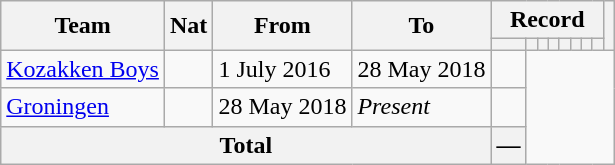<table class="wikitable" style="text-align: center">
<tr>
<th rowspan="2">Team</th>
<th rowspan="2">Nat</th>
<th rowspan="2">From</th>
<th rowspan="2">To</th>
<th colspan="8">Record</th>
<th rowspan=2></th>
</tr>
<tr>
<th></th>
<th></th>
<th></th>
<th></th>
<th></th>
<th></th>
<th></th>
<th></th>
</tr>
<tr>
<td align="left"><a href='#'>Kozakken Boys</a></td>
<td></td>
<td align=left>1 July 2016</td>
<td align=left>28 May 2018<br></td>
<td></td>
</tr>
<tr>
<td align="left"><a href='#'>Groningen</a></td>
<td></td>
<td align=left>28 May 2018</td>
<td align=left><em>Present</em><br></td>
<td></td>
</tr>
<tr>
<th colspan="4">Total<br></th>
<th>—</th>
</tr>
</table>
